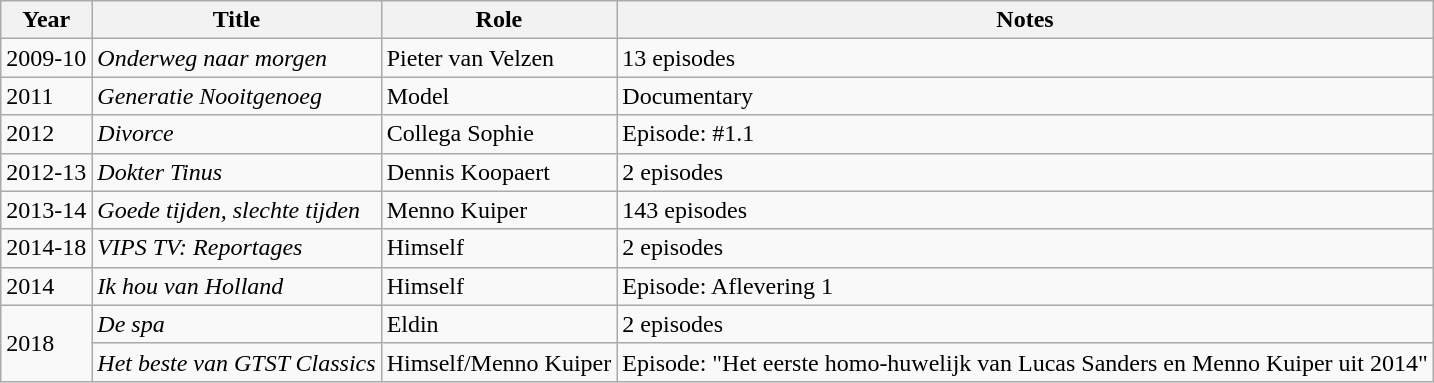<table class="wikitable">
<tr>
<th>Year</th>
<th>Title</th>
<th>Role</th>
<th>Notes</th>
</tr>
<tr>
<td>2009-10</td>
<td><em>Onderweg naar morgen</em></td>
<td>Pieter van Velzen</td>
<td>13 episodes</td>
</tr>
<tr>
<td>2011</td>
<td><em>Generatie Nooitgenoeg</em></td>
<td>Model</td>
<td>Documentary</td>
</tr>
<tr>
<td>2012</td>
<td><em>Divorce</em></td>
<td>Collega Sophie</td>
<td>Episode: #1.1</td>
</tr>
<tr>
<td>2012-13</td>
<td><em>Dokter Tinus</em></td>
<td>Dennis Koopaert</td>
<td>2 episodes</td>
</tr>
<tr>
<td>2013-14</td>
<td><em>Goede tijden, slechte tijden</em></td>
<td>Menno Kuiper</td>
<td>143 episodes</td>
</tr>
<tr>
<td>2014-18</td>
<td><em>VIPS TV: Reportages</em></td>
<td>Himself</td>
<td>2 episodes</td>
</tr>
<tr>
<td>2014</td>
<td><em>Ik hou van Holland</em></td>
<td>Himself</td>
<td>Episode: Aflevering 1</td>
</tr>
<tr>
<td rowspan="2">2018</td>
<td><em>De spa</em></td>
<td>Eldin</td>
<td>2 episodes</td>
</tr>
<tr>
<td><em>Het beste van GTST Classics</em></td>
<td>Himself/Menno Kuiper</td>
<td>Episode: "Het eerste homo-huwelijk van Lucas Sanders en Menno Kuiper uit 2014"</td>
</tr>
</table>
